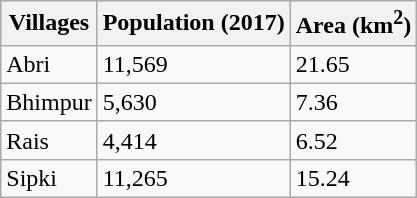<table class="wikitable sortable">
<tr>
<th>Villages</th>
<th>Population (2017)</th>
<th>Area (km<sup>2</sup>)</th>
</tr>
<tr>
<td>Abri</td>
<td>11,569</td>
<td>21.65</td>
</tr>
<tr>
<td>Bhimpur</td>
<td>5,630</td>
<td>7.36</td>
</tr>
<tr>
<td>Rais</td>
<td>4,414</td>
<td>6.52</td>
</tr>
<tr>
<td>Sipki</td>
<td>11,265</td>
<td>15.24</td>
</tr>
</table>
